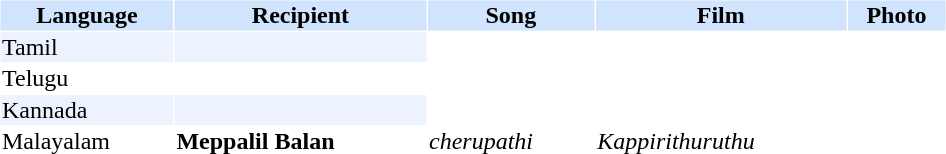<table cellspacing="1" cellpadding="1" border="0" style="width:50%;">
<tr style="background:#d1e4fd;">
<th>Language</th>
<th>Recipient</th>
<th>Song</th>
<th>Film</th>
<th>Photo</th>
</tr>
<tr style="background:#edf3fe;">
<td>Tamil</td>
<td></td>
</tr>
<tr>
<td>Telugu</td>
<td></td>
</tr>
<tr style="background:#edf3fe;">
<td>Kannada</td>
<td></td>
</tr>
<tr>
<td>Malayalam</td>
<td><strong>Meppalil Balan</strong></td>
<td><em>cherupathi</em></td>
<td><em>Kappirithuruthu</em></td>
<td></td>
</tr>
</table>
